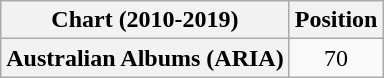<table class="wikitable plainrowheaders" style="text-align:center">
<tr>
<th scope="col">Chart (2010-2019)</th>
<th scope="col">Position</th>
</tr>
<tr>
<th scope="row">Australian Albums (ARIA)</th>
<td>70</td>
</tr>
</table>
